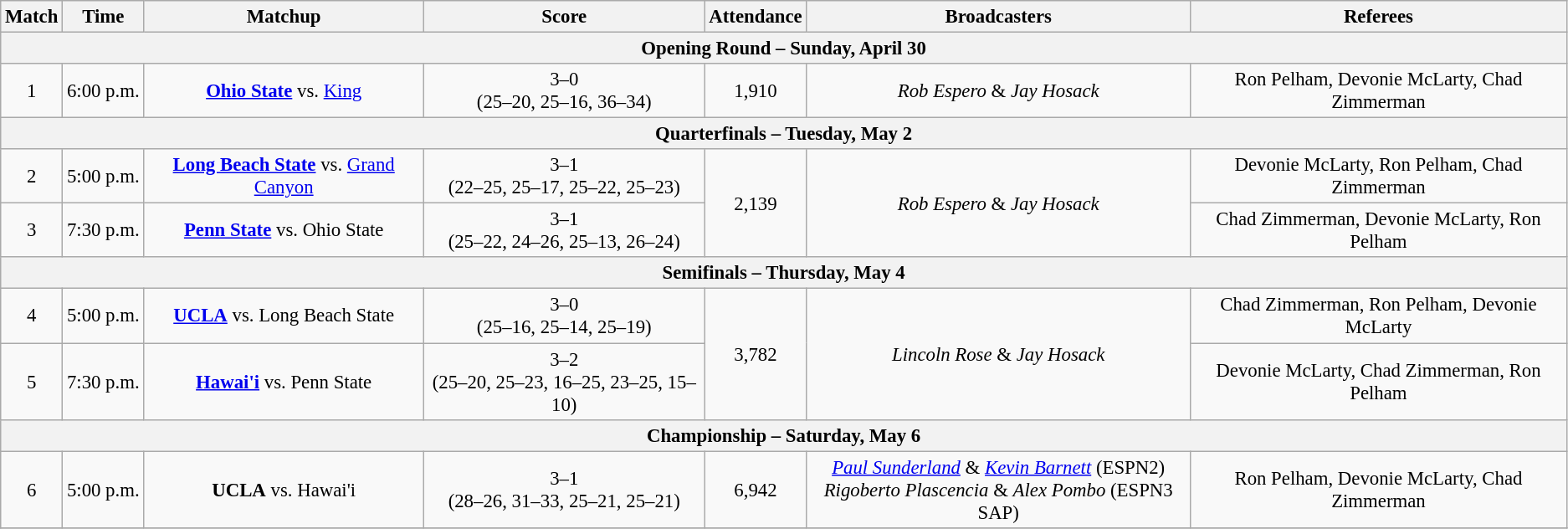<table class="wikitable" style="font-size: 95%;text-align:center">
<tr>
<th>Match</th>
<th>Time</th>
<th>Matchup</th>
<th>Score</th>
<th>Attendance</th>
<th>Broadcasters</th>
<th>Referees</th>
</tr>
<tr>
<th colspan=7>Opening Round – Sunday, April 30</th>
</tr>
<tr>
<td>1</td>
<td>6:00 p.m.</td>
<td><strong><a href='#'>Ohio State</a></strong> vs. <a href='#'>King</a></td>
<td>3–0<br>(25–20, 25–16, 36–34)</td>
<td>1,910</td>
<td><em>Rob Espero</em> & <em>Jay Hosack</em></td>
<td>Ron Pelham, Devonie McLarty, Chad Zimmerman</td>
</tr>
<tr>
<th colspan=7>Quarterfinals – Tuesday, May 2</th>
</tr>
<tr>
<td>2</td>
<td>5:00 p.m.</td>
<td><strong><a href='#'>Long Beach State</a></strong> vs. <a href='#'>Grand Canyon</a></td>
<td>3–1<br>(22–25, 25–17, 25–22, 25–23)</td>
<td rowspan=2>2,139</td>
<td rowspan=2><em>Rob Espero</em> & <em>Jay Hosack</em></td>
<td>Devonie McLarty, Ron Pelham, Chad Zimmerman</td>
</tr>
<tr>
<td>3</td>
<td>7:30 p.m.</td>
<td><strong><a href='#'>Penn State</a></strong> vs. Ohio State</td>
<td>3–1<br>(25–22, 24–26, 25–13, 26–24)</td>
<td>Chad Zimmerman, Devonie McLarty, Ron Pelham</td>
</tr>
<tr>
<th colspan=7>Semifinals – Thursday, May 4</th>
</tr>
<tr>
<td>4</td>
<td>5:00 p.m.</td>
<td><strong><a href='#'>UCLA</a></strong> vs. Long Beach State</td>
<td>3–0<br>(25–16, 25–14, 25–19)</td>
<td rowspan=2>3,782</td>
<td rowspan=2><em>Lincoln Rose</em> & <em>Jay Hosack</em></td>
<td>Chad Zimmerman, Ron Pelham, Devonie McLarty</td>
</tr>
<tr>
<td>5</td>
<td>7:30 p.m.</td>
<td><strong><a href='#'>Hawai'i</a></strong> vs. Penn State</td>
<td>3–2<br>(25–20, 25–23, 16–25, 23–25, 15–10)</td>
<td>Devonie McLarty, Chad Zimmerman, Ron Pelham</td>
</tr>
<tr>
<th colspan=7>Championship – Saturday, May 6</th>
</tr>
<tr>
<td>6</td>
<td>5:00 p.m.</td>
<td><strong>UCLA</strong> vs. Hawai'i</td>
<td>3–1<br>(28–26, 31–33, 25–21, 25–21)</td>
<td>6,942</td>
<td><em><a href='#'>Paul Sunderland</a></em> & <em><a href='#'>Kevin Barnett</a></em> (ESPN2) <br> <em>Rigoberto Plascencia</em> & <em>Alex Pombo</em> (ESPN3 SAP)</td>
<td>Ron Pelham, Devonie McLarty, Chad Zimmerman</td>
</tr>
<tr>
</tr>
</table>
